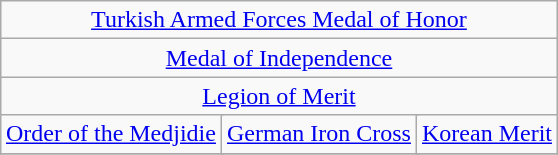<table class="wikitable" style="margin:1em auto; text-align:center;">
<tr>
<td colspan="6"><a href='#'>Turkish Armed Forces Medal of Honor</a></td>
</tr>
<tr>
<td colspan="6"><a href='#'>Medal of Independence</a></td>
</tr>
<tr>
<td colspan="6"><a href='#'>Legion of Merit</a></td>
</tr>
<tr>
<td colspan="2"><a href='#'>Order of the Medjidie</a></td>
<td colspan="2"><a href='#'>German Iron Cross</a></td>
<td colspan="2"><a href='#'>Korean Merit</a></td>
</tr>
<tr>
</tr>
</table>
